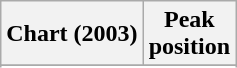<table class="wikitable sortable plainrowheaders" style="text-align:center">
<tr>
<th scope="col">Chart (2003)</th>
<th scope="col">Peak<br>position</th>
</tr>
<tr>
</tr>
<tr>
</tr>
<tr>
</tr>
<tr>
</tr>
<tr>
</tr>
<tr>
</tr>
<tr>
</tr>
<tr>
</tr>
<tr>
</tr>
<tr>
</tr>
<tr>
</tr>
<tr>
</tr>
<tr>
</tr>
</table>
